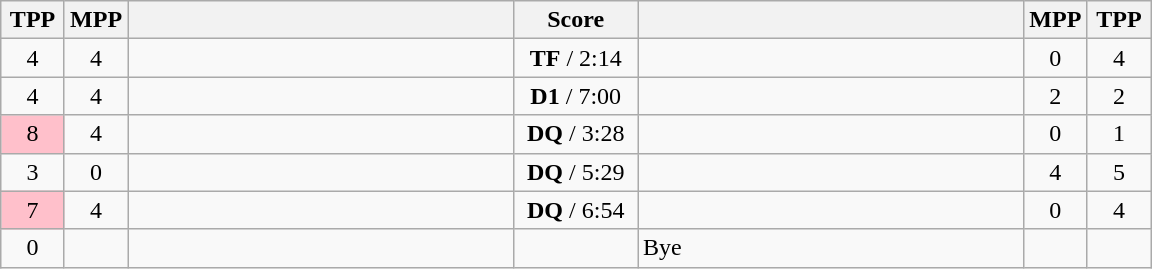<table class="wikitable" style="text-align: center;" |>
<tr>
<th width="35">TPP</th>
<th width="35">MPP</th>
<th width="250"></th>
<th width="75">Score</th>
<th width="250"></th>
<th width="35">MPP</th>
<th width="35">TPP</th>
</tr>
<tr>
<td>4</td>
<td>4</td>
<td style="text-align:left;"></td>
<td><strong>TF</strong> / 2:14</td>
<td style="text-align:left;"><strong></strong></td>
<td>0</td>
<td>4</td>
</tr>
<tr>
<td>4</td>
<td>4</td>
<td style="text-align:left;"></td>
<td><strong>D1</strong> / 7:00</td>
<td style="text-align:left;"><strong></strong></td>
<td>2</td>
<td>2</td>
</tr>
<tr>
<td bgcolor=pink>8</td>
<td>4</td>
<td style="text-align:left;"></td>
<td><strong>DQ</strong> / 3:28</td>
<td style="text-align:left;"><strong></strong></td>
<td>0</td>
<td>1</td>
</tr>
<tr>
<td>3</td>
<td>0</td>
<td style="text-align:left;"><strong></strong></td>
<td><strong>DQ</strong> / 5:29</td>
<td style="text-align:left;"></td>
<td>4</td>
<td>5</td>
</tr>
<tr>
<td bgcolor=pink>7</td>
<td>4</td>
<td style="text-align:left;"></td>
<td><strong>DQ</strong> / 6:54</td>
<td style="text-align:left;"><strong></strong></td>
<td>0</td>
<td>4</td>
</tr>
<tr>
<td>0</td>
<td></td>
<td style="text-align:left;"><strong></strong></td>
<td></td>
<td style="text-align:left;">Bye</td>
<td></td>
<td></td>
</tr>
</table>
